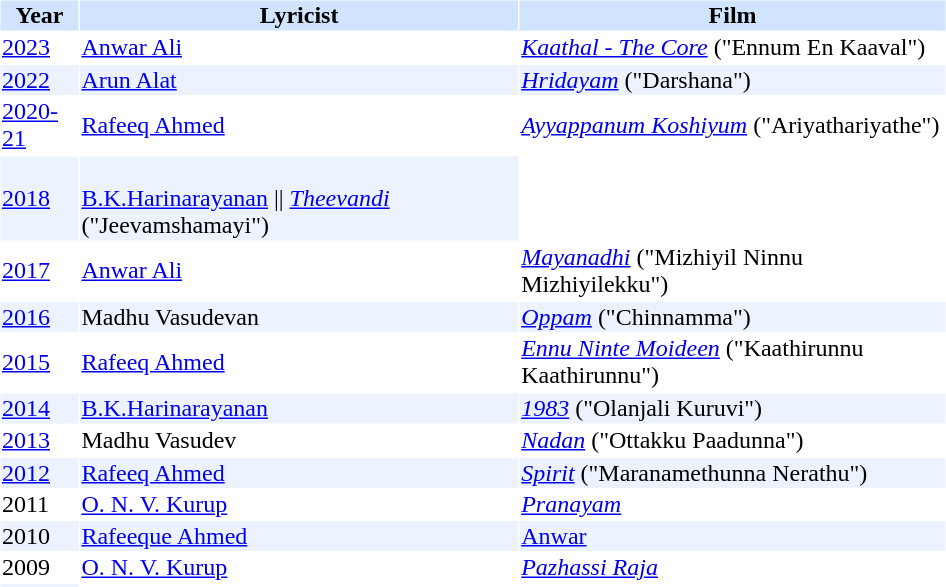<table cellspacing="1" cellpadding="1" border="0" width="50%">
<tr bgcolor="#d1e4fd">
<th>Year</th>
<th>Lyricist</th>
<th>Film</th>
</tr>
<tr>
<td><a href='#'>2023</a></td>
<td><a href='#'>Anwar Ali</a></td>
<td><em><a href='#'>Kaathal - The Core</a></em> ("Ennum En Kaaval")</td>
</tr>
<tr>
</tr>
<tr bgcolor=#edf3fe>
<td><a href='#'>2022</a></td>
<td><a href='#'>Arun Alat</a></td>
<td><em><a href='#'>Hridayam</a></em> ("Darshana")</td>
</tr>
<tr>
<td><a href='#'>2020-21</a></td>
<td><a href='#'>Rafeeq Ahmed</a></td>
<td><em><a href='#'>Ayyappanum Koshiyum</a></em> ("Ariyathariyathe")</td>
</tr>
<tr>
</tr>
<tr bgcolor=#edf3fe>
<td><a href='#'>2018</a></td>
<td><br><a href='#'>B.K.Harinarayanan</a> || <em><a href='#'>Theevandi</a></em> ("Jeevamshamayi")</td>
</tr>
<tr>
<td><a href='#'>2017</a></td>
<td><a href='#'>Anwar Ali</a></td>
<td><em><a href='#'>Mayanadhi</a></em> ("Mizhiyil Ninnu Mizhiyilekku") </td>
</tr>
<tr>
</tr>
<tr bgcolor=#edf3fe>
<td><a href='#'>2016</a></td>
<td>Madhu Vasudevan</td>
<td><em><a href='#'>Oppam</a></em> ("Chinnamma")</td>
</tr>
<tr>
<td><a href='#'>2015</a></td>
<td><a href='#'>Rafeeq Ahmed</a></td>
<td><em><a href='#'>Ennu Ninte Moideen</a></em> ("Kaathirunnu Kaathirunnu") </td>
</tr>
<tr>
</tr>
<tr bgcolor=#edf3fe>
<td><a href='#'>2014</a></td>
<td><a href='#'>B.K.Harinarayanan</a></td>
<td><em><a href='#'>1983</a></em> ("Olanjali Kuruvi") </td>
</tr>
<tr>
<td><a href='#'>2013</a></td>
<td>Madhu Vasudev</td>
<td><em><a href='#'>Nadan</a></em> ("Ottakku Paadunna") </td>
</tr>
<tr>
</tr>
<tr bgcolor=#edf3fe>
<td><a href='#'>2012</a></td>
<td><a href='#'>Rafeeq Ahmed</a></td>
<td><em><a href='#'>Spirit</a></em> ("Maranamethunna Nerathu")</td>
</tr>
<tr>
<td>2011</td>
<td><a href='#'>O. N. V. Kurup</a></td>
<td><em><a href='#'>Pranayam</a></em></td>
</tr>
<tr bgcolor=#edf3fe>
<td>2010</td>
<td><a href='#'>Rafeeque Ahmed</a></td>
<td><a href='#'>Anwar</a></td>
</tr>
<tr>
<td>2009</td>
<td><a href='#'>O. N. V. Kurup</a></td>
<td><em><a href='#'>Pazhassi Raja</a></em></td>
</tr>
<tr bgcolor=#edf3fe>
<td></td>
</tr>
</table>
